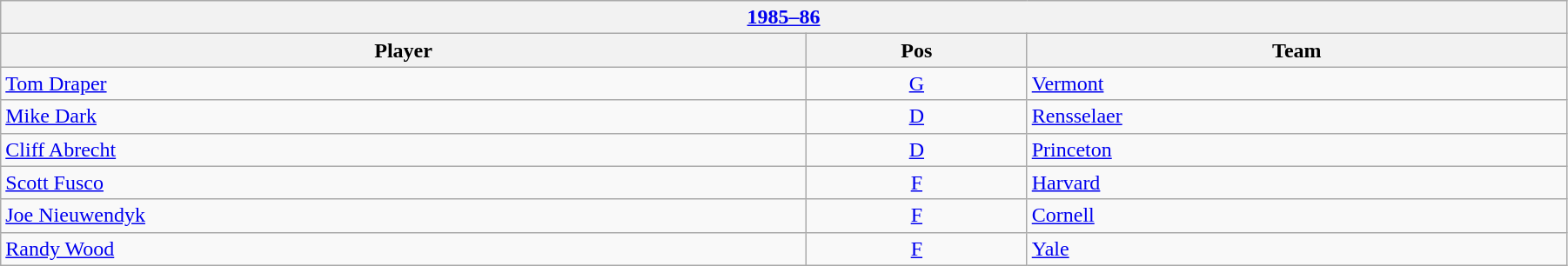<table class="wikitable" width=95%>
<tr>
<th colspan=3><a href='#'>1985–86</a></th>
</tr>
<tr>
<th>Player</th>
<th>Pos</th>
<th>Team</th>
</tr>
<tr>
<td><a href='#'>Tom Draper</a></td>
<td align=center><a href='#'>G</a></td>
<td><a href='#'>Vermont</a></td>
</tr>
<tr>
<td><a href='#'>Mike Dark</a></td>
<td align=center><a href='#'>D</a></td>
<td><a href='#'>Rensselaer</a></td>
</tr>
<tr>
<td><a href='#'>Cliff Abrecht</a></td>
<td align=center><a href='#'>D</a></td>
<td><a href='#'>Princeton</a></td>
</tr>
<tr>
<td><a href='#'>Scott Fusco</a></td>
<td align=center><a href='#'>F</a></td>
<td><a href='#'>Harvard</a></td>
</tr>
<tr>
<td><a href='#'>Joe Nieuwendyk</a></td>
<td align=center><a href='#'>F</a></td>
<td><a href='#'>Cornell</a></td>
</tr>
<tr>
<td><a href='#'>Randy Wood</a></td>
<td align=center><a href='#'>F</a></td>
<td><a href='#'>Yale</a></td>
</tr>
</table>
